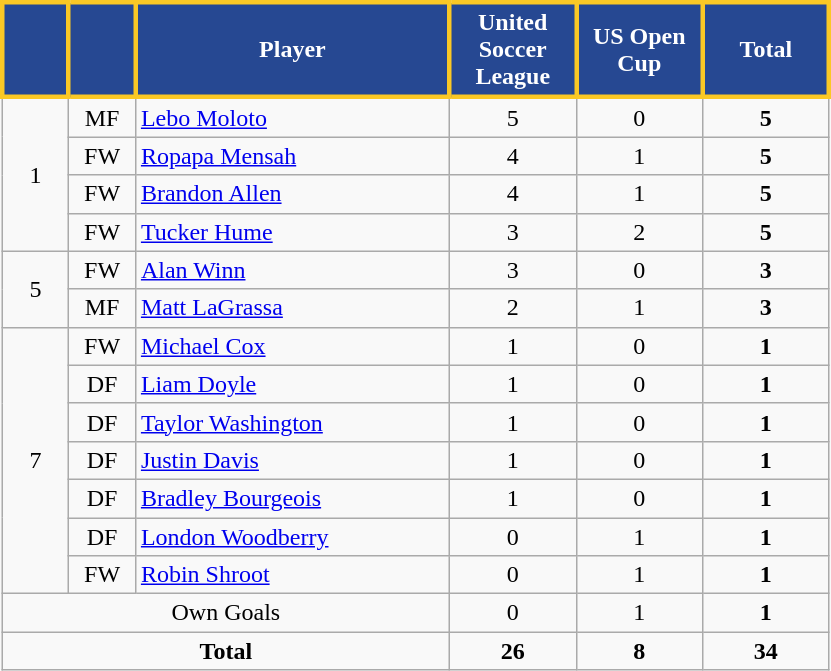<table class="wikitable" style="text-align:center;">
<tr>
<th style="background:#264892; color:white; border:3px solid #FAC825; width:35px;"></th>
<th style="background:#264892; color:white; border:3px solid #FAC825; width:35px;"></th>
<th style="background:#264892; color:white; border:3px solid #FAC825; width:200px;">Player</th>
<th style="background:#264892; color:white; border:3px solid #FAC825; width:75px;">United Soccer League</th>
<th style="background:#264892; color:white; border:3px solid #FAC825; width:75px;">US Open Cup</th>
<th style="background:#264892; color:white; border:3px solid #FAC825; width:75px;"><strong>Total</strong></th>
</tr>
<tr>
<td rowspan="4">1</td>
<td>MF</td>
<td align=left> <a href='#'>Lebo Moloto</a></td>
<td>5</td>
<td>0</td>
<td><strong>5</strong></td>
</tr>
<tr>
<td>FW</td>
<td align=left> <a href='#'>Ropapa Mensah</a></td>
<td>4</td>
<td>1</td>
<td><strong>5</strong></td>
</tr>
<tr>
<td>FW</td>
<td align=left> <a href='#'>Brandon Allen</a></td>
<td>4</td>
<td>1</td>
<td><strong>5</strong></td>
</tr>
<tr>
<td>FW</td>
<td align=left> <a href='#'>Tucker Hume</a></td>
<td>3</td>
<td>2</td>
<td><strong>5</strong></td>
</tr>
<tr>
<td rowspan="2">5</td>
<td>FW</td>
<td align=left> <a href='#'>Alan Winn</a></td>
<td>3</td>
<td>0</td>
<td><strong>3</strong></td>
</tr>
<tr>
<td>MF</td>
<td align=left> <a href='#'>Matt LaGrassa</a></td>
<td>2</td>
<td>1</td>
<td><strong>3</strong></td>
</tr>
<tr>
<td rowspan="7">7</td>
<td>FW</td>
<td align=left> <a href='#'>Michael Cox</a></td>
<td>1</td>
<td>0</td>
<td><strong>1</strong></td>
</tr>
<tr>
<td>DF</td>
<td align=left> <a href='#'>Liam Doyle</a></td>
<td>1</td>
<td>0</td>
<td><strong>1</strong></td>
</tr>
<tr>
<td>DF</td>
<td align=left> <a href='#'>Taylor Washington</a></td>
<td>1</td>
<td>0</td>
<td><strong>1</strong></td>
</tr>
<tr>
<td>DF</td>
<td align=left> <a href='#'>Justin Davis</a></td>
<td>1</td>
<td>0</td>
<td><strong>1</strong></td>
</tr>
<tr>
<td>DF</td>
<td align=left> <a href='#'>Bradley Bourgeois</a></td>
<td>1</td>
<td>0</td>
<td><strong>1</strong></td>
</tr>
<tr>
<td>DF</td>
<td align=left> <a href='#'>London Woodberry</a></td>
<td>0</td>
<td>1</td>
<td><strong>1</strong></td>
</tr>
<tr>
<td>FW</td>
<td align=left> <a href='#'>Robin Shroot</a></td>
<td>0</td>
<td>1</td>
<td><strong>1</strong></td>
</tr>
<tr>
<td colspan="3">Own Goals</td>
<td>0</td>
<td>1</td>
<td><strong>1</strong></td>
</tr>
<tr>
<td colspan="3"><strong>Total</strong></td>
<td><strong>26</strong></td>
<td><strong>8</strong></td>
<td><strong>34</strong></td>
</tr>
</table>
